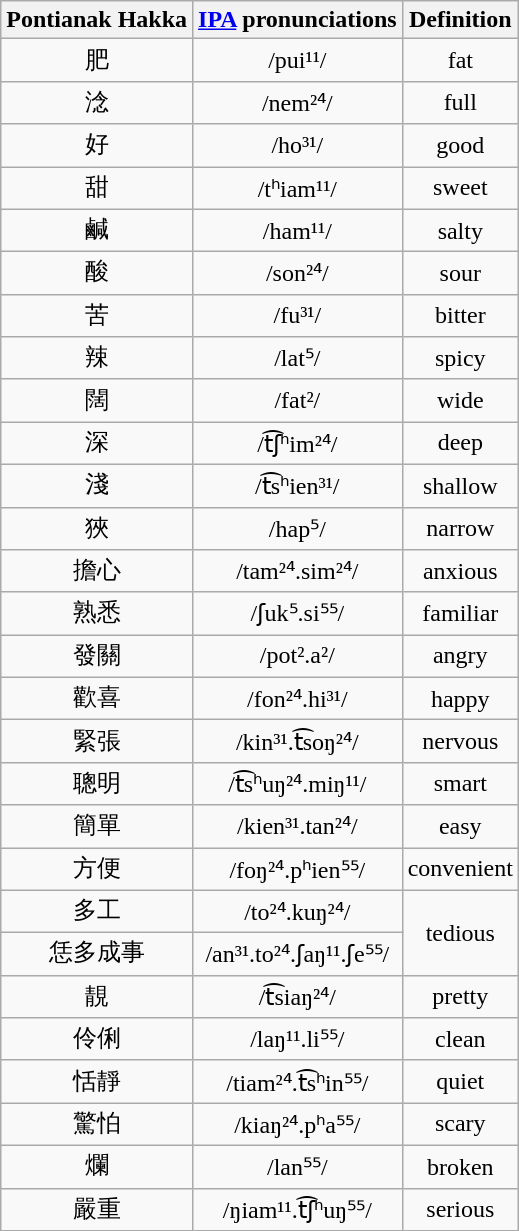<table class="wikitable">
<tr>
<th>Pontianak Hakka</th>
<th><a href='#'>IPA</a> pronunciations</th>
<th>Definition</th>
</tr>
<tr align="center">
<td>肥</td>
<td>/pui¹¹/</td>
<td>fat</td>
</tr>
<tr align="center">
<td>淰</td>
<td>/nem²⁴/</td>
<td>full</td>
</tr>
<tr align="center">
<td>好</td>
<td>/ho³¹/</td>
<td>good</td>
</tr>
<tr align="center">
<td>甜</td>
<td>/tʰiam¹¹/</td>
<td>sweet</td>
</tr>
<tr align="center">
<td>鹹</td>
<td>/ham¹¹/</td>
<td>salty</td>
</tr>
<tr align="center">
<td>酸</td>
<td>/son²⁴/</td>
<td>sour</td>
</tr>
<tr align="center">
<td>苦</td>
<td>/fu³¹/</td>
<td>bitter</td>
</tr>
<tr align="center">
<td>辣</td>
<td>/lat⁵/</td>
<td>spicy</td>
</tr>
<tr align="center">
<td>闊</td>
<td>/fat²/</td>
<td>wide</td>
</tr>
<tr align="center">
<td>深</td>
<td>/t͡ʃʰim²⁴/</td>
<td>deep</td>
</tr>
<tr align="center">
<td>淺</td>
<td>/t͡sʰien³¹/</td>
<td>shallow</td>
</tr>
<tr align="center">
<td>狹</td>
<td>/hap⁵/</td>
<td>narrow</td>
</tr>
<tr align="center">
<td>擔心</td>
<td>/tam²⁴.sim²⁴/</td>
<td>anxious</td>
</tr>
<tr align="center">
<td>熟悉</td>
<td>/ʃuk⁵.si⁵⁵/</td>
<td>familiar</td>
</tr>
<tr align="center">
<td>發關</td>
<td>/pot².a²/</td>
<td>angry</td>
</tr>
<tr align="center">
<td>歡喜</td>
<td>/fon²⁴.hi³¹/</td>
<td>happy</td>
</tr>
<tr align="center">
<td>緊張</td>
<td>/kin³¹.t͡soŋ²⁴/</td>
<td>nervous</td>
</tr>
<tr align="center">
<td>聰明</td>
<td>/t͡sʰuŋ²⁴.miŋ¹¹/</td>
<td>smart</td>
</tr>
<tr align="center">
<td>簡單</td>
<td>/kien³¹.tan²⁴/</td>
<td>easy</td>
</tr>
<tr align="center">
<td>方便</td>
<td>/foŋ²⁴.pʰien⁵⁵/</td>
<td>convenient</td>
</tr>
<tr align="center">
<td>多工</td>
<td>/to²⁴.kuŋ²⁴/</td>
<td rowspan="2">tedious</td>
</tr>
<tr align="center">
<td>恁多成事</td>
<td>/an³¹.to²⁴.ʃaŋ¹¹.ʃe⁵⁵/</td>
</tr>
<tr align="center">
<td>靚</td>
<td>/t͡siaŋ²⁴/</td>
<td>pretty</td>
</tr>
<tr align="center">
<td>伶俐</td>
<td>/laŋ¹¹.li⁵⁵/</td>
<td>clean</td>
</tr>
<tr align="center">
<td>恬靜</td>
<td>/tiam²⁴.t͡sʰin⁵⁵/</td>
<td>quiet</td>
</tr>
<tr align="center">
<td>驚怕</td>
<td>/kiaŋ²⁴.pʰa⁵⁵/</td>
<td>scary</td>
</tr>
<tr align="center">
<td>爛</td>
<td>/lan⁵⁵/</td>
<td>broken</td>
</tr>
<tr align="center">
<td>嚴重</td>
<td>/ŋiam¹¹.t͡ʃʰuŋ⁵⁵/</td>
<td>serious</td>
</tr>
</table>
